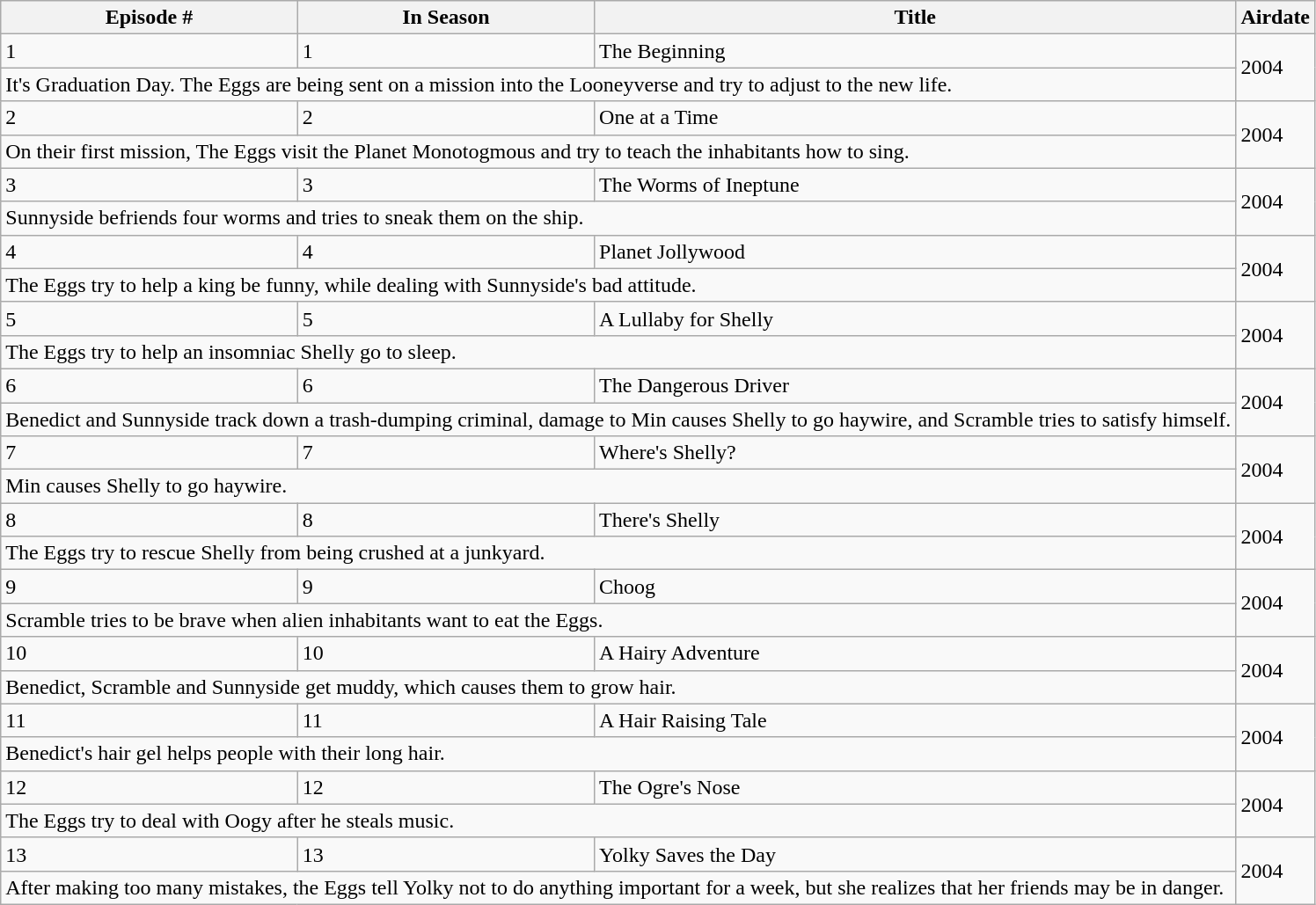<table class="wikitable">
<tr>
<th>Episode #</th>
<th>In Season</th>
<th>Title</th>
<th>Airdate</th>
</tr>
<tr>
<td>1</td>
<td>1</td>
<td>The Beginning</td>
<td rowspan="2">2004</td>
</tr>
<tr>
<td colspan="3">It's Graduation Day. The Eggs are being sent on a mission into the Looneyverse and try to adjust to the new life.</td>
</tr>
<tr>
<td>2</td>
<td>2</td>
<td>One at a Time</td>
<td rowspan="2">2004</td>
</tr>
<tr>
<td colspan="3">On their first mission, The Eggs visit the Planet Monotogmous and try to teach the inhabitants how to sing.</td>
</tr>
<tr>
<td>3</td>
<td>3</td>
<td>The Worms of Ineptune</td>
<td rowspan="2">2004</td>
</tr>
<tr>
<td colspan="3">Sunnyside befriends four worms and tries to sneak them on the ship.</td>
</tr>
<tr>
<td>4</td>
<td>4</td>
<td>Planet Jollywood</td>
<td rowspan="2">2004</td>
</tr>
<tr>
<td colspan="3">The Eggs try to help a king be funny, while dealing with Sunnyside's bad attitude.</td>
</tr>
<tr>
<td>5</td>
<td>5</td>
<td>A Lullaby for Shelly</td>
<td rowspan="2">2004</td>
</tr>
<tr>
<td colspan="3">The Eggs try to help an insomniac Shelly go to sleep.</td>
</tr>
<tr>
<td>6</td>
<td>6</td>
<td>The Dangerous Driver</td>
<td rowspan="2">2004</td>
</tr>
<tr>
<td colspan="3">Benedict and Sunnyside track down a trash-dumping criminal, damage to Min causes Shelly to go haywire, and Scramble tries to satisfy himself.</td>
</tr>
<tr>
<td>7</td>
<td>7</td>
<td>Where's Shelly?</td>
<td rowspan="2">2004</td>
</tr>
<tr>
<td colspan="3">Min causes Shelly to go haywire.</td>
</tr>
<tr>
<td>8</td>
<td>8</td>
<td>There's Shelly</td>
<td rowspan="2">2004</td>
</tr>
<tr>
<td colspan="3">The Eggs try to rescue Shelly from being crushed at a junkyard.</td>
</tr>
<tr>
<td>9</td>
<td>9</td>
<td>Choog</td>
<td rowspan="2">2004</td>
</tr>
<tr>
<td colspan="3">Scramble tries to be brave when alien inhabitants want to eat the Eggs.</td>
</tr>
<tr>
<td>10</td>
<td>10</td>
<td>A Hairy Adventure</td>
<td rowspan="2">2004</td>
</tr>
<tr>
<td colspan="3">Benedict, Scramble and Sunnyside get muddy, which causes them to grow hair.</td>
</tr>
<tr>
<td>11</td>
<td>11</td>
<td>A Hair Raising Tale</td>
<td rowspan="2">2004</td>
</tr>
<tr>
<td colspan="3">Benedict's hair gel helps people with their long hair.</td>
</tr>
<tr>
<td>12</td>
<td>12</td>
<td>The Ogre's Nose</td>
<td rowspan="2">2004</td>
</tr>
<tr>
<td colspan="3">The Eggs try to deal with Oogy after he steals music.</td>
</tr>
<tr>
<td>13</td>
<td>13</td>
<td>Yolky Saves the Day</td>
<td rowspan="2">2004</td>
</tr>
<tr>
<td colspan="3">After making too many mistakes, the Eggs tell Yolky not to do anything important for a week, but she realizes that her friends may be in danger.</td>
</tr>
</table>
